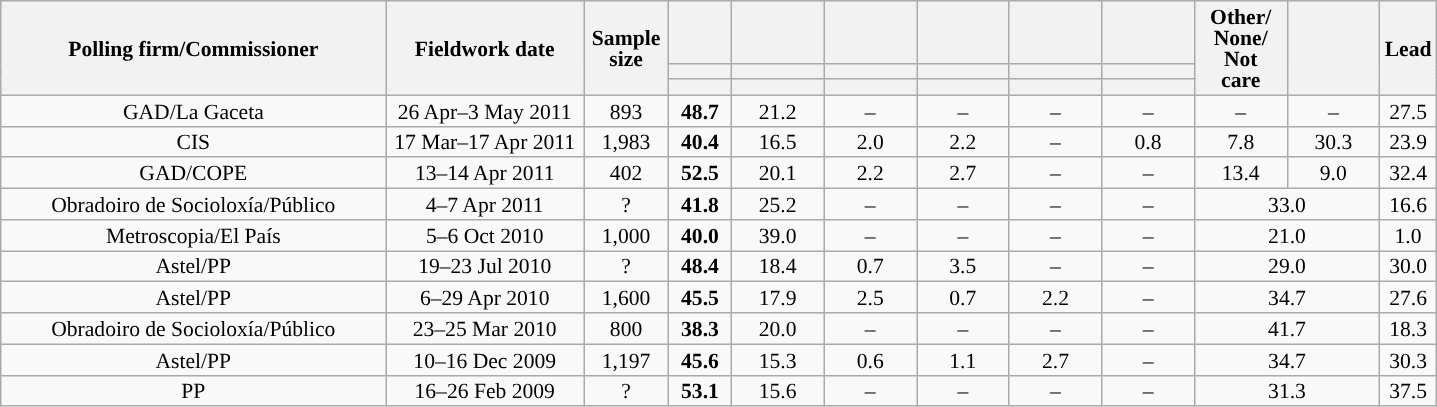<table class="wikitable collapsible collapsed" style="text-align:center; font-size:90%; line-height:14px;">
<tr style="height:42px;">
<th style="width:250px;" rowspan="3">Polling firm/Commissioner</th>
<th style="width:125px;" rowspan="3">Fieldwork date</th>
<th style="width:50px;" rowspan="3">Sample size</th>
<th style="width:35px;"></th>
<th style="width:55px;"></th>
<th style="width:55px;"></th>
<th style="width:55px;"></th>
<th style="width:55px;"></th>
<th style="width:55px;"></th>
<th style="width:55px;" rowspan="3">Other/<br>None/<br>Not<br>care</th>
<th style="width:55px;" rowspan="3"></th>
<th style="width:30px;" rowspan="3">Lead</th>
</tr>
<tr>
<th style="color:inherit;background:"></th>
<th style="color:inherit;background:"></th>
<th style="color:inherit;background:"></th>
<th style="color:inherit;background:"></th>
<th style="color:inherit;background:"></th>
<th style="color:inherit;background:"></th>
</tr>
<tr>
<th></th>
<th></th>
<th></th>
<th></th>
<th></th>
<th></th>
</tr>
<tr>
<td>GAD/La Gaceta</td>
<td>26 Apr–3 May 2011</td>
<td>893</td>
<td><strong>48.7</strong></td>
<td>21.2</td>
<td>–</td>
<td>–</td>
<td>–</td>
<td>–</td>
<td>–</td>
<td>–</td>
<td style="background:">27.5</td>
</tr>
<tr>
<td>CIS</td>
<td>17 Mar–17 Apr 2011</td>
<td>1,983</td>
<td><strong>40.4</strong></td>
<td>16.5</td>
<td>2.0</td>
<td>2.2</td>
<td>–</td>
<td>0.8</td>
<td>7.8</td>
<td>30.3</td>
<td style="background:">23.9</td>
</tr>
<tr>
<td>GAD/COPE</td>
<td>13–14 Apr 2011</td>
<td>402</td>
<td><strong>52.5</strong></td>
<td>20.1</td>
<td>2.2</td>
<td>2.7</td>
<td>–</td>
<td>–</td>
<td>13.4</td>
<td>9.0</td>
<td style="background:">32.4</td>
</tr>
<tr>
<td>Obradoiro de Socioloxía/Público</td>
<td>4–7 Apr 2011</td>
<td>?</td>
<td><strong>41.8</strong></td>
<td>25.2</td>
<td>–</td>
<td>–</td>
<td>–</td>
<td>–</td>
<td colspan="2">33.0</td>
<td style="background:">16.6</td>
</tr>
<tr>
<td>Metroscopia/El País</td>
<td>5–6 Oct 2010</td>
<td>1,000</td>
<td><strong>40.0</strong></td>
<td>39.0</td>
<td>–</td>
<td>–</td>
<td>–</td>
<td>–</td>
<td colspan="2">21.0</td>
<td style="background:">1.0</td>
</tr>
<tr>
<td>Astel/PP</td>
<td>19–23 Jul 2010</td>
<td>?</td>
<td><strong>48.4</strong></td>
<td>18.4</td>
<td>0.7</td>
<td>3.5</td>
<td>–</td>
<td>–</td>
<td colspan="2">29.0</td>
<td style="background:">30.0</td>
</tr>
<tr>
<td>Astel/PP</td>
<td>6–29 Apr 2010</td>
<td>1,600</td>
<td><strong>45.5</strong></td>
<td>17.9</td>
<td>2.5</td>
<td>0.7</td>
<td>2.2</td>
<td>–</td>
<td colspan="2">34.7</td>
<td style="background:">27.6</td>
</tr>
<tr>
<td>Obradoiro de Socioloxía/Público</td>
<td>23–25 Mar 2010</td>
<td>800</td>
<td><strong>38.3</strong></td>
<td>20.0</td>
<td>–</td>
<td>–</td>
<td>–</td>
<td>–</td>
<td colspan="2">41.7</td>
<td style="background:">18.3</td>
</tr>
<tr>
<td>Astel/PP</td>
<td>10–16 Dec 2009</td>
<td>1,197</td>
<td><strong>45.6</strong></td>
<td>15.3</td>
<td>0.6</td>
<td>1.1</td>
<td>2.7</td>
<td>–</td>
<td colspan="2">34.7</td>
<td style="background:">30.3</td>
</tr>
<tr>
<td>PP</td>
<td>16–26 Feb 2009</td>
<td>?</td>
<td><strong>53.1</strong></td>
<td>15.6</td>
<td>–</td>
<td>–</td>
<td>–</td>
<td>–</td>
<td colspan="2">31.3</td>
<td style="background:">37.5</td>
</tr>
</table>
